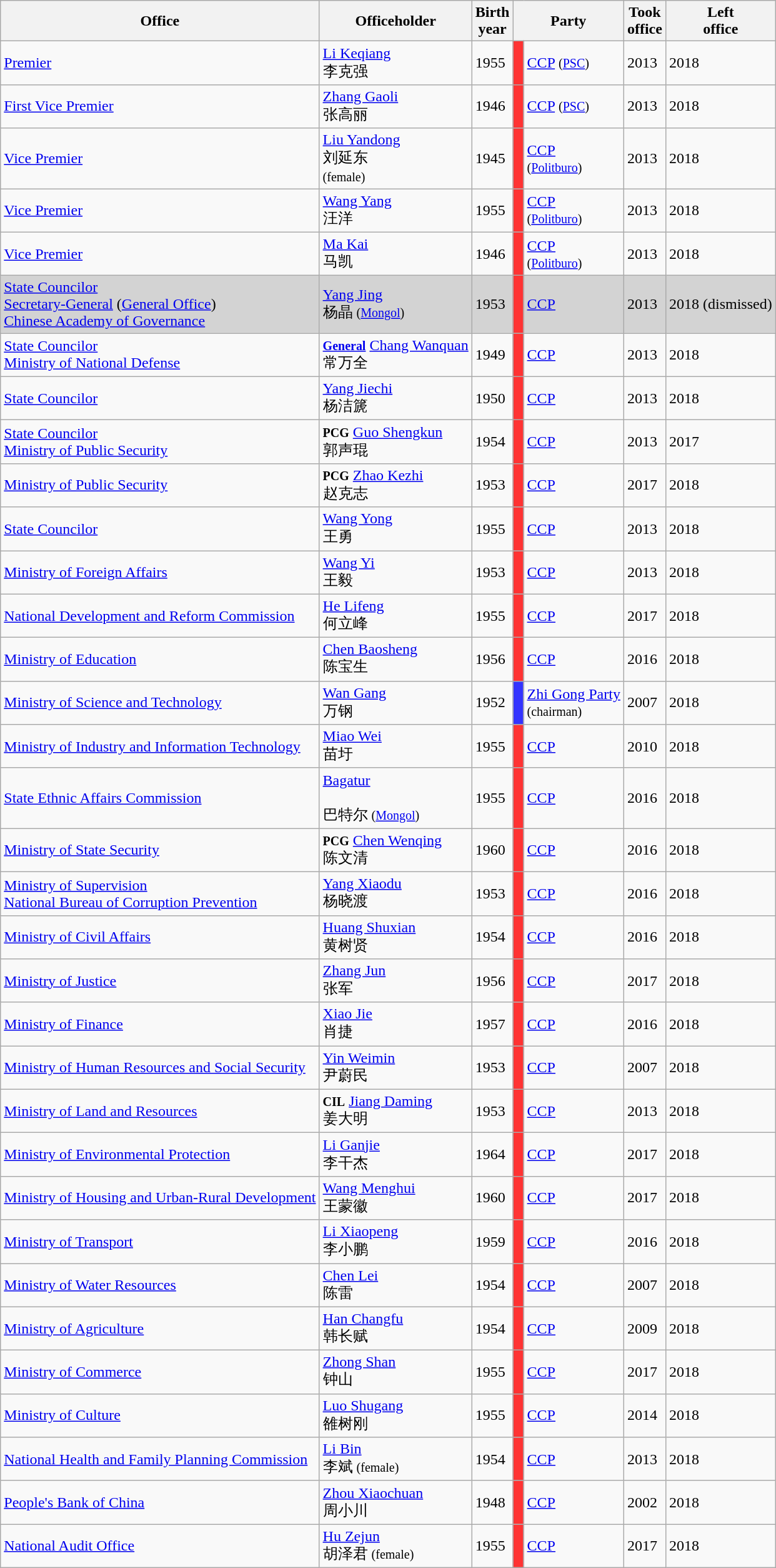<table class="wikitable sortable">
<tr>
<th>Office</th>
<th>Officeholder</th>
<th>Birth<br>year</th>
<th colspan=2>Party</th>
<th>Took<br>office</th>
<th>Left<br>office</th>
</tr>
<tr>
<td><a href='#'>Premier</a></td>
<td><a href='#'>Li Keqiang</a><br>李克强</td>
<td>1955</td>
<td style="background:#FF3333;"> </td>
<td><a href='#'>CCP</a> <small>(<a href='#'>PSC</a>)</small></td>
<td>2013</td>
<td>2018</td>
</tr>
<tr>
<td><a href='#'>First Vice Premier</a></td>
<td><a href='#'>Zhang Gaoli</a><br>张高丽</td>
<td>1946</td>
<td style="background:#FF3333;"> </td>
<td><a href='#'>CCP</a> <small>(<a href='#'>PSC</a>)</small></td>
<td>2013</td>
<td>2018</td>
</tr>
<tr>
<td><a href='#'>Vice Premier</a></td>
<td><a href='#'>Liu Yandong</a><br>刘延东<br><small>(female)</small></td>
<td>1945</td>
<td style="background:#FF3333;"> </td>
<td><a href='#'>CCP</a><br><small>(<a href='#'>Politburo</a>)</small></td>
<td>2013</td>
<td>2018</td>
</tr>
<tr>
<td><a href='#'>Vice Premier</a></td>
<td><a href='#'>Wang Yang</a><br>汪洋</td>
<td>1955</td>
<td style="background:#FF3333;"> </td>
<td><a href='#'>CCP</a><br><small>(<a href='#'>Politburo</a>)</small></td>
<td>2013</td>
<td>2018</td>
</tr>
<tr>
<td><a href='#'>Vice Premier</a></td>
<td><a href='#'>Ma Kai</a><br>马凯</td>
<td>1946</td>
<td style="background:#FF3333;"> </td>
<td><a href='#'>CCP</a><br><small>(<a href='#'>Politburo</a>)</small></td>
<td>2013</td>
<td>2018</td>
</tr>
<tr bgcolor=lightgray>
<td><a href='#'>State Councilor</a><br><a href='#'>Secretary-General</a> (<a href='#'>General Office</a>)<br><a href='#'>Chinese Academy of Governance</a></td>
<td><a href='#'>Yang Jing</a><br>杨晶 <small>(<a href='#'>Mongol</a>)</small></td>
<td>1953</td>
<td style="background:#FF3333;"> </td>
<td><a href='#'>CCP</a></td>
<td>2013</td>
<td>2018 (dismissed)</td>
</tr>
<tr>
<td><a href='#'>State Councilor</a><br><a href='#'>Ministry of National Defense</a></td>
<td><small><strong><a href='#'>General</a></strong></small> <a href='#'>Chang Wanquan</a><br>常万全</td>
<td>1949</td>
<td style="background:#FF3333;"> </td>
<td><a href='#'>CCP</a></td>
<td>2013</td>
<td>2018</td>
</tr>
<tr>
<td><a href='#'>State Councilor</a></td>
<td><a href='#'>Yang Jiechi</a><br>杨洁篪</td>
<td>1950</td>
<td style="background:#FF3333;"> </td>
<td><a href='#'>CCP</a></td>
<td>2013</td>
<td>2018</td>
</tr>
<tr>
<td><a href='#'>State Councilor</a><br><a href='#'>Ministry of Public Security</a></td>
<td><strong><small>PCG</small></strong> <a href='#'>Guo Shengkun</a><br>郭声琨</td>
<td>1954</td>
<td style="background:#FF3333;"> </td>
<td><a href='#'>CCP</a></td>
<td>2013</td>
<td>2017</td>
</tr>
<tr>
<td><a href='#'>Ministry of Public Security</a></td>
<td><strong><small>PCG</small></strong> <a href='#'>Zhao Kezhi</a><br>赵克志</td>
<td>1953</td>
<td style="background:#FF3333;"> </td>
<td><a href='#'>CCP</a></td>
<td>2017</td>
<td>2018</td>
</tr>
<tr>
<td><a href='#'>State Councilor</a></td>
<td><a href='#'>Wang Yong</a><br>王勇</td>
<td>1955</td>
<td style="background:#FF3333;"> </td>
<td><a href='#'>CCP</a></td>
<td>2013</td>
<td>2018</td>
</tr>
<tr>
<td><a href='#'>Ministry of Foreign Affairs</a></td>
<td><a href='#'>Wang Yi</a><br>王毅</td>
<td>1953</td>
<td style="background:#FF3333;"> </td>
<td><a href='#'>CCP</a></td>
<td>2013</td>
<td>2018</td>
</tr>
<tr>
<td><a href='#'>National Development and Reform Commission</a></td>
<td><a href='#'>He Lifeng</a><br>何立峰</td>
<td>1955</td>
<td style="background:#FF3333;"> </td>
<td><a href='#'>CCP</a></td>
<td>2017</td>
<td>2018</td>
</tr>
<tr>
<td><a href='#'>Ministry of Education</a></td>
<td><a href='#'>Chen Baosheng</a><br>陈宝生</td>
<td>1956</td>
<td style="background:#FF3333;"> </td>
<td><a href='#'>CCP</a></td>
<td>2016</td>
<td>2018</td>
</tr>
<tr>
<td><a href='#'>Ministry of Science and Technology</a></td>
<td><a href='#'>Wan Gang</a><br>万钢</td>
<td>1952</td>
<td style="background:#3333FF;"> </td>
<td><a href='#'>Zhi Gong Party</a><br><small>(chairman)</small></td>
<td>2007</td>
<td>2018</td>
</tr>
<tr>
<td><a href='#'>Ministry of Industry and Information Technology</a></td>
<td><a href='#'>Miao Wei</a><br>苗圩</td>
<td>1955</td>
<td style="background:#FF3333;"> </td>
<td><a href='#'>CCP</a></td>
<td>2010</td>
<td>2018</td>
</tr>
<tr>
<td><a href='#'>State Ethnic Affairs Commission</a></td>
<td><a href='#'>Bagatur</a><br><br>巴特尔 <small>(<a href='#'>Mongol</a>)</small></td>
<td>1955</td>
<td style="background:#FF3333;"> </td>
<td><a href='#'>CCP</a></td>
<td>2016</td>
<td>2018</td>
</tr>
<tr>
<td><a href='#'>Ministry of State Security</a></td>
<td><strong><small>PCG</small></strong> <a href='#'>Chen Wenqing</a><br>陈文清</td>
<td>1960</td>
<td style="background:#FF3333;"> </td>
<td><a href='#'>CCP</a></td>
<td>2016</td>
<td>2018</td>
</tr>
<tr>
<td><a href='#'>Ministry of Supervision</a><br><a href='#'>National Bureau of Corruption Prevention</a></td>
<td><a href='#'>Yang Xiaodu</a><br>杨晓渡</td>
<td>1953</td>
<td style="background:#FF3333;"> </td>
<td><a href='#'>CCP</a></td>
<td>2016</td>
<td>2018</td>
</tr>
<tr>
<td><a href='#'>Ministry of Civil Affairs</a></td>
<td><a href='#'>Huang Shuxian</a><br>黄树贤</td>
<td>1954</td>
<td style="background:#FF3333;"> </td>
<td><a href='#'>CCP</a></td>
<td>2016</td>
<td>2018</td>
</tr>
<tr>
<td><a href='#'>Ministry of Justice</a></td>
<td><a href='#'>Zhang Jun</a><br>张军</td>
<td>1956</td>
<td style="background:#FF3333;"> </td>
<td><a href='#'>CCP</a></td>
<td>2017</td>
<td>2018</td>
</tr>
<tr>
<td><a href='#'>Ministry of Finance</a></td>
<td><a href='#'>Xiao Jie</a><br>肖捷</td>
<td>1957</td>
<td style="background:#FF3333;"> </td>
<td><a href='#'>CCP</a></td>
<td>2016</td>
<td>2018</td>
</tr>
<tr>
<td><a href='#'>Ministry of Human Resources and Social Security</a></td>
<td><a href='#'>Yin Weimin</a><br>尹蔚民</td>
<td>1953</td>
<td style="background:#FF3333;"> </td>
<td><a href='#'>CCP</a></td>
<td>2007</td>
<td>2018</td>
</tr>
<tr>
<td><a href='#'>Ministry of Land and Resources</a></td>
<td><small><strong>CIL</strong></small> <a href='#'>Jiang Daming</a><br>姜大明</td>
<td>1953</td>
<td style="background:#FF3333;"> </td>
<td><a href='#'>CCP</a></td>
<td>2013</td>
<td>2018</td>
</tr>
<tr>
<td><a href='#'>Ministry of Environmental Protection</a></td>
<td><a href='#'>Li Ganjie</a><br>李干杰</td>
<td>1964</td>
<td style="background:#FF3333;"> </td>
<td><a href='#'>CCP</a></td>
<td>2017</td>
<td>2018</td>
</tr>
<tr>
<td><a href='#'>Ministry of Housing and Urban-Rural Development</a></td>
<td><a href='#'>Wang Menghui</a><br>王蒙徽</td>
<td>1960</td>
<td style="background:#FF3333;"> </td>
<td><a href='#'>CCP</a></td>
<td>2017</td>
<td>2018</td>
</tr>
<tr>
<td><a href='#'>Ministry of Transport</a></td>
<td><a href='#'>Li Xiaopeng</a><br>李小鹏</td>
<td>1959</td>
<td style="background:#FF3333;"> </td>
<td><a href='#'>CCP</a></td>
<td>2016</td>
<td>2018</td>
</tr>
<tr>
<td><a href='#'>Ministry of Water Resources</a></td>
<td><a href='#'>Chen Lei</a><br>陈雷</td>
<td>1954</td>
<td style="background:#FF3333;"> </td>
<td><a href='#'>CCP</a></td>
<td>2007</td>
<td>2018</td>
</tr>
<tr>
<td><a href='#'>Ministry of Agriculture</a></td>
<td><a href='#'>Han Changfu</a><br>韩长赋</td>
<td>1954</td>
<td style="background:#FF3333;"> </td>
<td><a href='#'>CCP</a></td>
<td>2009</td>
<td>2018</td>
</tr>
<tr>
<td><a href='#'>Ministry of Commerce</a></td>
<td><a href='#'>Zhong Shan</a><br>钟山</td>
<td>1955</td>
<td style="background:#FF3333;"> </td>
<td><a href='#'>CCP</a></td>
<td>2017</td>
<td>2018</td>
</tr>
<tr>
<td><a href='#'>Ministry of Culture</a></td>
<td><a href='#'>Luo Shugang</a><br>雒树刚</td>
<td>1955</td>
<td style="background:#FF3333;"> </td>
<td><a href='#'>CCP</a></td>
<td>2014</td>
<td>2018</td>
</tr>
<tr>
<td><a href='#'>National Health and Family Planning Commission</a></td>
<td><a href='#'>Li Bin</a><br>李斌 <small>(female)</small></td>
<td>1954</td>
<td style="background:#FF3333;"> </td>
<td><a href='#'>CCP</a></td>
<td>2013</td>
<td>2018</td>
</tr>
<tr>
<td><a href='#'>People's Bank of China</a></td>
<td><a href='#'>Zhou Xiaochuan</a><br>周小川</td>
<td>1948</td>
<td style="background:#FF3333;"> </td>
<td><a href='#'>CCP</a></td>
<td>2002</td>
<td>2018</td>
</tr>
<tr>
<td><a href='#'>National Audit Office</a></td>
<td><a href='#'>Hu Zejun</a><br>胡泽君 <small>(female)</small></td>
<td>1955</td>
<td style="background:#FF3333;"> </td>
<td><a href='#'>CCP</a></td>
<td>2017</td>
<td>2018</td>
</tr>
</table>
